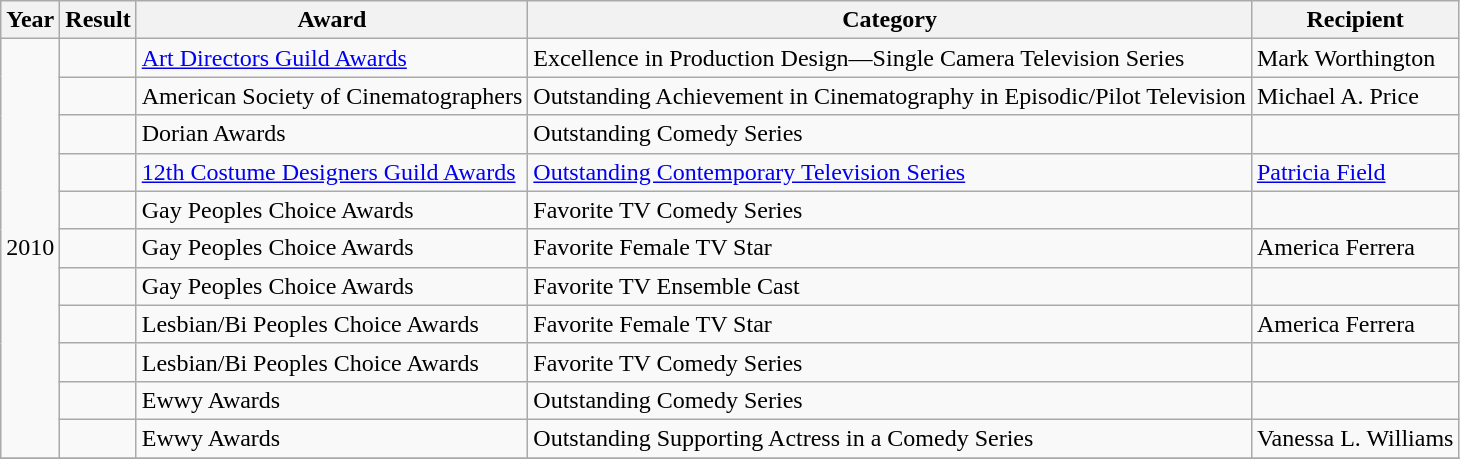<table class="wikitable">
<tr>
<th>Year</th>
<th>Result</th>
<th>Award</th>
<th>Category</th>
<th>Recipient</th>
</tr>
<tr>
<td rowspan="11">2010</td>
<td></td>
<td><a href='#'>Art Directors Guild Awards</a></td>
<td>Excellence in Production Design—Single Camera Television Series</td>
<td>Mark Worthington</td>
</tr>
<tr>
<td></td>
<td>American Society of Cinematographers</td>
<td>Outstanding Achievement in Cinematography in Episodic/Pilot Television</td>
<td>Michael A. Price</td>
</tr>
<tr>
<td></td>
<td>Dorian Awards</td>
<td>Outstanding Comedy Series</td>
<td></td>
</tr>
<tr>
<td></td>
<td><a href='#'>12th Costume Designers Guild Awards</a></td>
<td><a href='#'>Outstanding Contemporary Television Series</a></td>
<td><a href='#'>Patricia Field</a></td>
</tr>
<tr>
<td></td>
<td>Gay Peoples Choice Awards</td>
<td>Favorite TV Comedy Series</td>
<td></td>
</tr>
<tr>
<td></td>
<td>Gay Peoples Choice Awards</td>
<td>Favorite Female TV Star</td>
<td>America Ferrera</td>
</tr>
<tr>
<td></td>
<td>Gay Peoples Choice Awards</td>
<td>Favorite TV Ensemble Cast</td>
<td></td>
</tr>
<tr>
<td></td>
<td>Lesbian/Bi Peoples Choice Awards</td>
<td>Favorite Female TV Star</td>
<td>America Ferrera</td>
</tr>
<tr>
<td></td>
<td>Lesbian/Bi Peoples Choice Awards</td>
<td>Favorite TV Comedy Series</td>
<td></td>
</tr>
<tr>
<td></td>
<td>Ewwy Awards</td>
<td>Outstanding Comedy Series</td>
<td></td>
</tr>
<tr>
<td></td>
<td>Ewwy Awards</td>
<td>Outstanding Supporting Actress in a Comedy Series</td>
<td>Vanessa L. Williams</td>
</tr>
<tr>
</tr>
</table>
